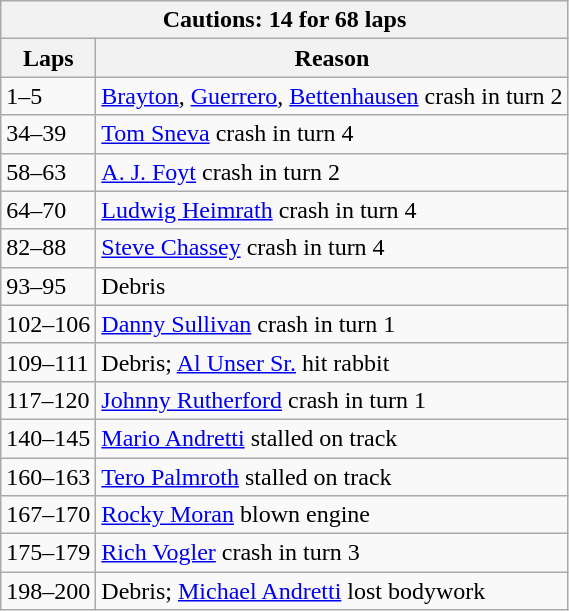<table class="wikitable">
<tr>
<th colspan=2>Cautions: 14 for 68 laps</th>
</tr>
<tr>
<th>Laps</th>
<th>Reason</th>
</tr>
<tr>
<td>1–5</td>
<td><a href='#'>Brayton</a>, <a href='#'>Guerrero</a>, <a href='#'>Bettenhausen</a> crash in turn 2</td>
</tr>
<tr>
<td>34–39</td>
<td><a href='#'>Tom Sneva</a> crash in turn 4</td>
</tr>
<tr>
<td>58–63</td>
<td><a href='#'>A. J. Foyt</a> crash in turn 2</td>
</tr>
<tr>
<td>64–70</td>
<td><a href='#'>Ludwig Heimrath</a> crash in turn 4</td>
</tr>
<tr>
<td>82–88</td>
<td><a href='#'>Steve Chassey</a> crash in turn 4</td>
</tr>
<tr>
<td>93–95</td>
<td>Debris</td>
</tr>
<tr>
<td>102–106</td>
<td><a href='#'>Danny Sullivan</a> crash in turn 1</td>
</tr>
<tr>
<td>109–111</td>
<td>Debris; <a href='#'>Al Unser Sr.</a> hit rabbit</td>
</tr>
<tr>
<td>117–120</td>
<td><a href='#'>Johnny Rutherford</a> crash in turn 1</td>
</tr>
<tr>
<td>140–145</td>
<td><a href='#'>Mario Andretti</a> stalled on track</td>
</tr>
<tr>
<td>160–163</td>
<td><a href='#'>Tero Palmroth</a> stalled on track</td>
</tr>
<tr>
<td>167–170</td>
<td><a href='#'>Rocky Moran</a> blown engine</td>
</tr>
<tr>
<td>175–179</td>
<td><a href='#'>Rich Vogler</a> crash in turn 3</td>
</tr>
<tr>
<td>198–200</td>
<td>Debris; <a href='#'>Michael Andretti</a> lost bodywork</td>
</tr>
</table>
